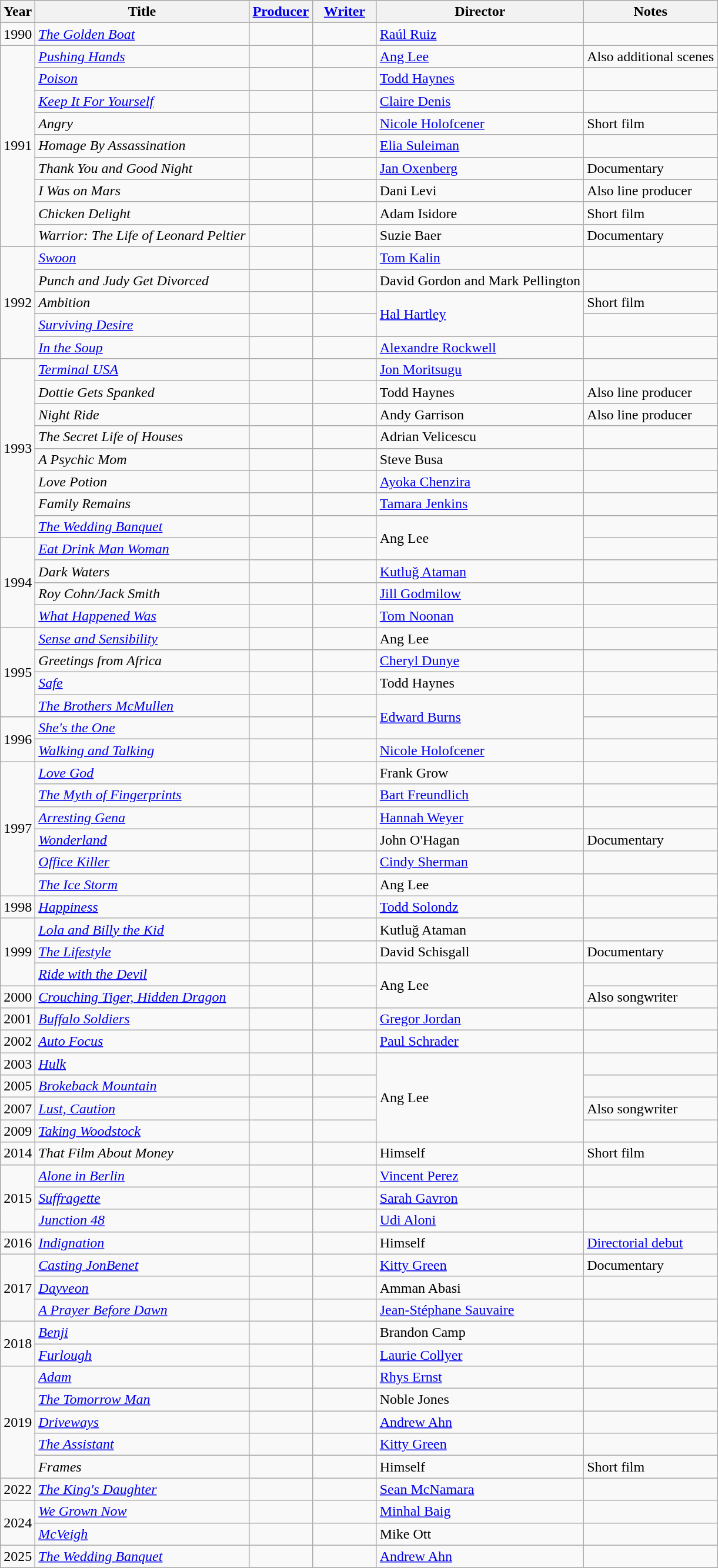<table class="wikitable">
<tr>
<th>Year</th>
<th>Title</th>
<th width="65"><a href='#'>Producer</a></th>
<th width="65"><a href='#'>Writer</a></th>
<th>Director</th>
<th>Notes</th>
</tr>
<tr>
<td>1990</td>
<td><em><a href='#'>The Golden Boat</a></em></td>
<td></td>
<td></td>
<td><a href='#'>Raúl Ruiz</a></td>
<td></td>
</tr>
<tr>
<td rowspan="9">1991</td>
<td><em><a href='#'>Pushing Hands</a></em></td>
<td></td>
<td></td>
<td><a href='#'>Ang Lee</a></td>
<td>Also additional scenes</td>
</tr>
<tr>
<td><em><a href='#'>Poison</a></em></td>
<td></td>
<td></td>
<td><a href='#'>Todd Haynes</a></td>
<td></td>
</tr>
<tr>
<td><em><a href='#'>Keep It For Yourself</a></em></td>
<td></td>
<td></td>
<td><a href='#'>Claire Denis</a></td>
<td></td>
</tr>
<tr>
<td><em>Angry</em></td>
<td></td>
<td></td>
<td><a href='#'>Nicole Holofcener</a></td>
<td>Short film</td>
</tr>
<tr>
<td><em>Homage By Assassination</em></td>
<td></td>
<td></td>
<td><a href='#'>Elia Suleiman</a></td>
<td></td>
</tr>
<tr>
<td><em>Thank You and Good Night</em></td>
<td></td>
<td></td>
<td><a href='#'>Jan Oxenberg</a></td>
<td>Documentary</td>
</tr>
<tr>
<td><em>I Was on Mars</em></td>
<td></td>
<td></td>
<td>Dani Levi</td>
<td>Also line producer</td>
</tr>
<tr>
<td><em>Chicken Delight</em></td>
<td></td>
<td></td>
<td>Adam Isidore</td>
<td>Short film</td>
</tr>
<tr>
<td><em>Warrior: The Life of Leonard Peltier</em></td>
<td></td>
<td></td>
<td>Suzie Baer</td>
<td>Documentary</td>
</tr>
<tr>
<td rowspan="5">1992</td>
<td><em><a href='#'>Swoon</a></em></td>
<td></td>
<td></td>
<td><a href='#'>Tom Kalin</a></td>
<td></td>
</tr>
<tr>
<td><em>Punch and Judy Get Divorced</em></td>
<td></td>
<td></td>
<td>David Gordon and Mark Pellington</td>
<td></td>
</tr>
<tr>
<td><em>Ambition</em></td>
<td></td>
<td></td>
<td rowspan="2"><a href='#'>Hal Hartley</a></td>
<td>Short film</td>
</tr>
<tr>
<td><em><a href='#'>Surviving Desire</a></em></td>
<td></td>
<td></td>
<td></td>
</tr>
<tr>
<td><em><a href='#'>In the Soup</a></em></td>
<td></td>
<td></td>
<td><a href='#'>Alexandre Rockwell</a></td>
<td></td>
</tr>
<tr>
<td rowspan="8">1993</td>
<td><em><a href='#'>Terminal USA</a></em></td>
<td></td>
<td></td>
<td><a href='#'>Jon Moritsugu</a></td>
<td></td>
</tr>
<tr>
<td><em>Dottie Gets Spanked</em></td>
<td></td>
<td></td>
<td>Todd Haynes</td>
<td>Also line producer</td>
</tr>
<tr>
<td><em>Night Ride</em></td>
<td></td>
<td></td>
<td>Andy Garrison</td>
<td>Also line producer</td>
</tr>
<tr>
<td><em>The Secret Life of Houses</em></td>
<td></td>
<td></td>
<td>Adrian Velicescu</td>
<td></td>
</tr>
<tr>
<td><em>A Psychic Mom</em></td>
<td></td>
<td></td>
<td>Steve Busa</td>
<td></td>
</tr>
<tr>
<td><em>Love Potion</em></td>
<td></td>
<td></td>
<td><a href='#'>Ayoka Chenzira</a></td>
<td></td>
</tr>
<tr>
<td><em>Family Remains</em></td>
<td></td>
<td></td>
<td><a href='#'>Tamara Jenkins</a></td>
<td></td>
</tr>
<tr>
<td><em><a href='#'>The Wedding Banquet</a></em></td>
<td></td>
<td></td>
<td rowspan="2">Ang Lee</td>
<td></td>
</tr>
<tr>
<td rowspan="4">1994</td>
<td><em><a href='#'>Eat Drink Man Woman</a></em></td>
<td></td>
<td></td>
<td></td>
</tr>
<tr>
<td><em>Dark Waters</em></td>
<td></td>
<td></td>
<td><a href='#'>Kutluğ Ataman</a></td>
<td></td>
</tr>
<tr>
<td><em>Roy Cohn/Jack Smith</em></td>
<td></td>
<td></td>
<td><a href='#'>Jill Godmilow</a></td>
<td></td>
</tr>
<tr>
<td><em><a href='#'>What Happened Was</a></em></td>
<td></td>
<td></td>
<td><a href='#'>Tom Noonan</a></td>
<td></td>
</tr>
<tr>
<td rowspan="4">1995</td>
<td><em><a href='#'>Sense and Sensibility</a></em></td>
<td></td>
<td></td>
<td>Ang Lee</td>
<td></td>
</tr>
<tr>
<td><em>Greetings from Africa</em></td>
<td></td>
<td></td>
<td><a href='#'>Cheryl Dunye</a></td>
<td></td>
</tr>
<tr>
<td><em><a href='#'>Safe</a></em></td>
<td></td>
<td></td>
<td>Todd Haynes</td>
<td></td>
</tr>
<tr>
<td><em><a href='#'>The Brothers McMullen</a></em></td>
<td></td>
<td></td>
<td rowspan="2"><a href='#'>Edward Burns</a></td>
<td></td>
</tr>
<tr>
<td rowspan="2">1996</td>
<td><em><a href='#'>She's the One</a></em></td>
<td></td>
<td></td>
<td></td>
</tr>
<tr>
<td><em><a href='#'>Walking and Talking</a></em></td>
<td></td>
<td></td>
<td><a href='#'>Nicole Holofcener</a></td>
<td></td>
</tr>
<tr>
<td rowspan="6">1997</td>
<td><em><a href='#'>Love God</a></em></td>
<td></td>
<td></td>
<td>Frank Grow</td>
<td></td>
</tr>
<tr>
<td><em><a href='#'>The Myth of Fingerprints</a></em></td>
<td></td>
<td></td>
<td><a href='#'>Bart Freundlich</a></td>
<td></td>
</tr>
<tr>
<td><em><a href='#'>Arresting Gena</a></em></td>
<td></td>
<td></td>
<td><a href='#'>Hannah Weyer</a></td>
<td></td>
</tr>
<tr>
<td><em><a href='#'>Wonderland</a></em></td>
<td></td>
<td></td>
<td>John O'Hagan</td>
<td>Documentary</td>
</tr>
<tr>
<td><em><a href='#'>Office Killer</a></em></td>
<td></td>
<td></td>
<td><a href='#'>Cindy Sherman</a></td>
<td></td>
</tr>
<tr>
<td><em><a href='#'>The Ice Storm</a></em></td>
<td></td>
<td></td>
<td>Ang Lee</td>
<td></td>
</tr>
<tr>
<td>1998</td>
<td><em><a href='#'>Happiness</a></em></td>
<td></td>
<td></td>
<td><a href='#'>Todd Solondz</a></td>
<td></td>
</tr>
<tr>
<td rowspan="3">1999</td>
<td><em><a href='#'>Lola and Billy the Kid</a></em></td>
<td></td>
<td></td>
<td>Kutluğ Ataman</td>
<td></td>
</tr>
<tr>
<td><em><a href='#'>The Lifestyle</a></em></td>
<td></td>
<td></td>
<td>David Schisgall</td>
<td>Documentary</td>
</tr>
<tr>
<td><em><a href='#'>Ride with the Devil</a></em></td>
<td></td>
<td></td>
<td rowspan="2">Ang Lee</td>
<td></td>
</tr>
<tr>
<td>2000</td>
<td><em><a href='#'>Crouching Tiger, Hidden Dragon</a></em></td>
<td></td>
<td></td>
<td>Also songwriter</td>
</tr>
<tr>
<td>2001</td>
<td><em><a href='#'>Buffalo Soldiers</a></em></td>
<td></td>
<td></td>
<td><a href='#'>Gregor Jordan</a></td>
<td></td>
</tr>
<tr>
<td>2002</td>
<td><em><a href='#'>Auto Focus</a></em></td>
<td></td>
<td></td>
<td><a href='#'>Paul Schrader</a></td>
<td></td>
</tr>
<tr>
<td>2003</td>
<td><em><a href='#'>Hulk</a></em></td>
<td></td>
<td></td>
<td rowspan="4">Ang Lee</td>
<td></td>
</tr>
<tr>
<td>2005</td>
<td><em><a href='#'>Brokeback Mountain</a></em></td>
<td></td>
<td></td>
<td></td>
</tr>
<tr>
<td>2007</td>
<td><em><a href='#'>Lust, Caution</a></em></td>
<td></td>
<td></td>
<td>Also songwriter</td>
</tr>
<tr>
<td>2009</td>
<td><em><a href='#'>Taking Woodstock</a></em></td>
<td></td>
<td></td>
<td></td>
</tr>
<tr>
<td>2014</td>
<td><em>That Film About Money</em></td>
<td></td>
<td></td>
<td>Himself</td>
<td>Short film</td>
</tr>
<tr>
<td rowspan="3">2015</td>
<td><em><a href='#'>Alone in Berlin</a></em></td>
<td></td>
<td></td>
<td><a href='#'>Vincent Perez</a></td>
<td></td>
</tr>
<tr>
<td><em><a href='#'>Suffragette</a></em></td>
<td></td>
<td></td>
<td><a href='#'>Sarah Gavron</a></td>
<td></td>
</tr>
<tr>
<td><em><a href='#'>Junction 48</a></em></td>
<td></td>
<td></td>
<td><a href='#'>Udi Aloni</a></td>
<td></td>
</tr>
<tr>
<td>2016</td>
<td><em><a href='#'>Indignation</a></em></td>
<td></td>
<td></td>
<td>Himself</td>
<td><a href='#'>Directorial debut</a></td>
</tr>
<tr>
<td rowspan="3">2017</td>
<td><em><a href='#'>Casting JonBenet</a></em></td>
<td></td>
<td></td>
<td><a href='#'>Kitty Green</a></td>
<td>Documentary</td>
</tr>
<tr>
<td><em><a href='#'>Dayveon</a></em></td>
<td></td>
<td></td>
<td>Amman Abasi</td>
<td></td>
</tr>
<tr>
<td><em><a href='#'>A Prayer Before Dawn</a></em></td>
<td></td>
<td></td>
<td><a href='#'>Jean-Stéphane Sauvaire</a></td>
<td></td>
</tr>
<tr>
<td rowspan="2">2018</td>
<td><em><a href='#'>Benji</a></em></td>
<td></td>
<td></td>
<td>Brandon Camp</td>
<td></td>
</tr>
<tr>
<td><em><a href='#'>Furlough</a></em></td>
<td></td>
<td></td>
<td><a href='#'>Laurie Collyer</a></td>
<td></td>
</tr>
<tr>
<td rowspan="5">2019</td>
<td><em><a href='#'>Adam</a></em></td>
<td></td>
<td></td>
<td><a href='#'>Rhys Ernst</a></td>
<td></td>
</tr>
<tr>
<td><em><a href='#'>The Tomorrow Man</a></em></td>
<td></td>
<td></td>
<td>Noble Jones</td>
</tr>
<tr>
<td><em><a href='#'>Driveways</a></em></td>
<td></td>
<td></td>
<td><a href='#'>Andrew Ahn</a></td>
<td></td>
</tr>
<tr>
<td><em><a href='#'>The Assistant</a></em></td>
<td></td>
<td></td>
<td><a href='#'>Kitty Green</a></td>
<td></td>
</tr>
<tr>
<td><em>Frames</em></td>
<td></td>
<td></td>
<td>Himself</td>
<td>Short film</td>
</tr>
<tr>
<td>2022</td>
<td><em><a href='#'>The King's Daughter</a></em></td>
<td></td>
<td></td>
<td><a href='#'>Sean McNamara</a></td>
<td></td>
</tr>
<tr>
<td rowspan="2">2024</td>
<td><em><a href='#'>We Grown Now</a></em></td>
<td></td>
<td></td>
<td><a href='#'>Minhal Baig</a></td>
<td></td>
</tr>
<tr>
<td><em><a href='#'>McVeigh</a></em></td>
<td></td>
<td></td>
<td>Mike Ott</td>
<td></td>
</tr>
<tr>
<td>2025</td>
<td><em><a href='#'>The Wedding Banquet</a></em></td>
<td></td>
<td></td>
<td><a href='#'>Andrew Ahn</a></td>
<td></td>
</tr>
<tr>
</tr>
</table>
